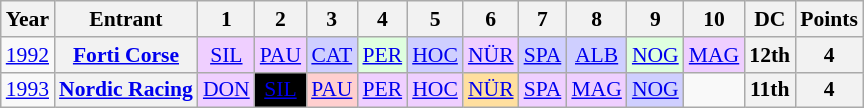<table class="wikitable" style="text-align:center; font-size:90%">
<tr>
<th>Year</th>
<th>Entrant</th>
<th>1</th>
<th>2</th>
<th>3</th>
<th>4</th>
<th>5</th>
<th>6</th>
<th>7</th>
<th>8</th>
<th>9</th>
<th>10</th>
<th>DC</th>
<th>Points</th>
</tr>
<tr>
<td><a href='#'>1992</a></td>
<th><a href='#'>Forti Corse</a></th>
<td style="background:#EFCFFF;"><a href='#'>SIL</a><br></td>
<td style="background:#EFCFFF;"><a href='#'>PAU</a><br></td>
<td style="background:#CFCFFF;"><a href='#'>CAT</a><br></td>
<td style="background:#DFFFDF;"><a href='#'>PER</a><br></td>
<td style="background:#CFCFFF;"><a href='#'>HOC</a><br></td>
<td style="background:#EFCFFF;"><a href='#'>NÜR</a><br></td>
<td style="background:#CFCFFF;"><a href='#'>SPA</a><br></td>
<td style="background:#CFCFFF;"><a href='#'>ALB</a><br></td>
<td style="background:#DFFFDF;"><a href='#'>NOG</a><br></td>
<td style="background:#EFCFFF;"><a href='#'>MAG</a><br></td>
<th>12th</th>
<th>4</th>
</tr>
<tr>
<td><a href='#'>1993</a></td>
<th><a href='#'>Nordic Racing</a></th>
<td style="background:#EFCFFF;"><a href='#'>DON</a><br></td>
<td style="background:#000000; color:white"><a href='#'><span>SIL</span></a><br></td>
<td style="background:#FFCFCF;"><a href='#'>PAU</a><br></td>
<td style="background:#EFCFFF;"><a href='#'>PER</a><br></td>
<td style="background:#EFCFFF;"><a href='#'>HOC</a><br></td>
<td style="background:#FFDF9F;"><a href='#'>NÜR</a><br></td>
<td style="background:#EFCFFF;"><a href='#'>SPA</a><br></td>
<td style="background:#EFCFFF;"><a href='#'>MAG</a><br></td>
<td style="background:#CFCFFF;"><a href='#'>NOG</a><br></td>
<td></td>
<th>11th</th>
<th>4</th>
</tr>
</table>
